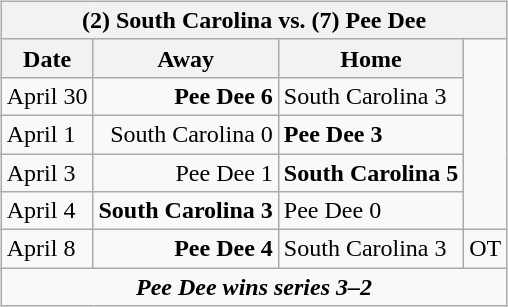<table cellspacing="10">
<tr>
<td valign="top"><br><table class="wikitable">
<tr>
<th bgcolor="#DDDDDD" colspan="4">(2) South Carolina vs. (7) Pee Dee</th>
</tr>
<tr>
<th>Date</th>
<th>Away</th>
<th>Home</th>
</tr>
<tr>
<td>April 30</td>
<td align="right"><strong>Pee Dee 6</strong></td>
<td>South Carolina 3</td>
</tr>
<tr>
<td>April 1</td>
<td align="right">South Carolina 0</td>
<td><strong>Pee Dee 3</strong></td>
</tr>
<tr>
<td>April 3</td>
<td align="right">Pee Dee 1</td>
<td><strong>South Carolina 5</strong></td>
</tr>
<tr>
<td>April 4</td>
<td align="right"><strong>South Carolina 3</strong></td>
<td>Pee Dee 0</td>
</tr>
<tr>
<td>April 8</td>
<td align="right"><strong>Pee Dee 4</strong></td>
<td>South Carolina 3</td>
<td>OT</td>
</tr>
<tr align="center">
<td colspan="4"><strong><em>Pee Dee wins series 3–2</em></strong></td>
</tr>
</table>
</td>
</tr>
</table>
